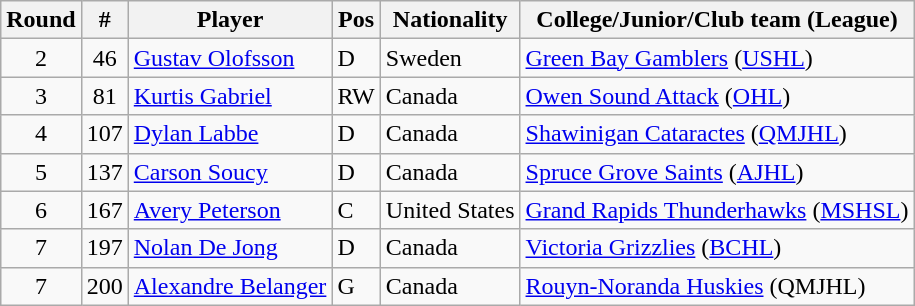<table class="wikitable">
<tr>
<th>Round</th>
<th>#</th>
<th>Player</th>
<th>Pos</th>
<th>Nationality</th>
<th>College/Junior/Club team (League)</th>
</tr>
<tr>
<td style="text-align:center">2</td>
<td style="text-align:center">46</td>
<td><a href='#'>Gustav Olofsson</a></td>
<td>D</td>
<td> Sweden</td>
<td><a href='#'>Green Bay Gamblers</a> (<a href='#'>USHL</a>)</td>
</tr>
<tr>
<td style="text-align:center">3</td>
<td style="text-align:center">81</td>
<td><a href='#'>Kurtis Gabriel</a></td>
<td>RW</td>
<td> Canada</td>
<td><a href='#'>Owen Sound Attack</a> (<a href='#'>OHL</a>)</td>
</tr>
<tr>
<td style="text-align:center">4</td>
<td style="text-align:center">107</td>
<td><a href='#'>Dylan Labbe</a></td>
<td>D</td>
<td> Canada</td>
<td><a href='#'>Shawinigan Cataractes</a> (<a href='#'>QMJHL</a>)</td>
</tr>
<tr>
<td style="text-align:center">5</td>
<td style="text-align:center">137</td>
<td><a href='#'>Carson Soucy</a></td>
<td>D</td>
<td> Canada</td>
<td><a href='#'>Spruce Grove Saints</a> (<a href='#'>AJHL</a>)</td>
</tr>
<tr>
<td style="text-align:center">6</td>
<td style="text-align:center">167</td>
<td><a href='#'>Avery Peterson</a></td>
<td>C</td>
<td> United States</td>
<td><a href='#'>Grand Rapids Thunderhawks</a> (<a href='#'>MSHSL</a>)</td>
</tr>
<tr>
<td style="text-align:center">7</td>
<td style="text-align:center">197</td>
<td><a href='#'>Nolan De Jong</a></td>
<td>D</td>
<td> Canada</td>
<td><a href='#'>Victoria Grizzlies</a> (<a href='#'>BCHL</a>)</td>
</tr>
<tr>
<td style="text-align:center">7</td>
<td style="text-align:center">200</td>
<td><a href='#'>Alexandre Belanger</a></td>
<td>G</td>
<td> Canada</td>
<td><a href='#'>Rouyn-Noranda Huskies</a> (QMJHL)</td>
</tr>
</table>
